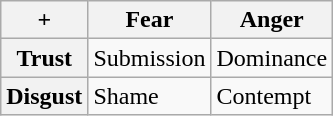<table class="wikitable">
<tr>
<th>+</th>
<th>Fear</th>
<th>Anger</th>
</tr>
<tr>
<th>Trust</th>
<td>Submission</td>
<td>Dominance</td>
</tr>
<tr>
<th>Disgust</th>
<td>Shame</td>
<td>Contempt</td>
</tr>
</table>
